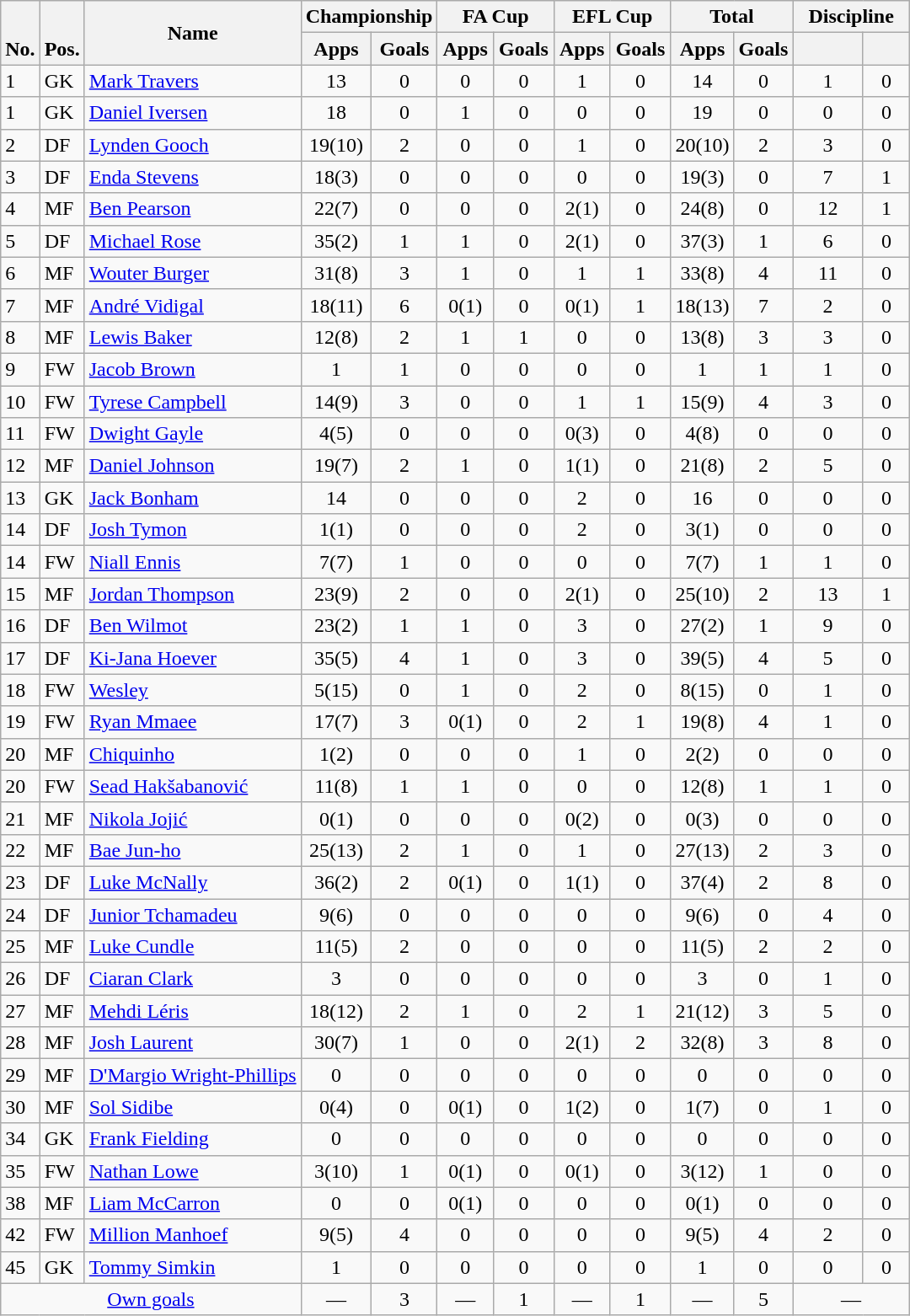<table class="wikitable" style="text-align:center">
<tr>
<th rowspan="2" valign="bottom">No.</th>
<th rowspan="2" valign="bottom">Pos.</th>
<th rowspan="2">Name</th>
<th colspan="2" width="85">Championship</th>
<th colspan="2" width="85">FA Cup</th>
<th colspan="2" width="85">EFL Cup</th>
<th colspan="2" width="85">Total</th>
<th colspan="2" width="85">Discipline</th>
</tr>
<tr>
<th>Apps</th>
<th>Goals</th>
<th>Apps</th>
<th>Goals</th>
<th>Apps</th>
<th>Goals</th>
<th>Apps</th>
<th>Goals</th>
<th></th>
<th></th>
</tr>
<tr>
<td align="left">1</td>
<td align="left">GK</td>
<td align="left"> <a href='#'>Mark Travers</a></td>
<td>13</td>
<td>0</td>
<td>0</td>
<td>0</td>
<td>1</td>
<td>0</td>
<td>14</td>
<td>0</td>
<td>1</td>
<td>0</td>
</tr>
<tr>
<td align="left">1</td>
<td align="left">GK</td>
<td align="left"> <a href='#'>Daniel Iversen</a></td>
<td>18</td>
<td>0</td>
<td>1</td>
<td>0</td>
<td>0</td>
<td>0</td>
<td>19</td>
<td>0</td>
<td>0</td>
<td>0</td>
</tr>
<tr>
<td align="left">2</td>
<td align="left">DF</td>
<td align="left"> <a href='#'>Lynden Gooch</a></td>
<td>19(10)</td>
<td>2</td>
<td>0</td>
<td>0</td>
<td>1</td>
<td>0</td>
<td>20(10)</td>
<td>2</td>
<td>3</td>
<td>0</td>
</tr>
<tr>
<td align="left">3</td>
<td align="left">DF</td>
<td align="left"> <a href='#'>Enda Stevens</a></td>
<td>18(3)</td>
<td>0</td>
<td>0</td>
<td>0</td>
<td>0</td>
<td>0</td>
<td>19(3)</td>
<td>0</td>
<td>7</td>
<td>1</td>
</tr>
<tr>
<td align="left">4</td>
<td align="left">MF</td>
<td align="left"> <a href='#'>Ben Pearson</a></td>
<td>22(7)</td>
<td>0</td>
<td>0</td>
<td>0</td>
<td>2(1)</td>
<td>0</td>
<td>24(8)</td>
<td>0</td>
<td>12</td>
<td>1</td>
</tr>
<tr>
<td align="left">5</td>
<td align="left">DF</td>
<td align="left"> <a href='#'>Michael Rose</a></td>
<td>35(2)</td>
<td>1</td>
<td>1</td>
<td>0</td>
<td>2(1)</td>
<td>0</td>
<td>37(3)</td>
<td>1</td>
<td>6</td>
<td>0</td>
</tr>
<tr>
<td align="left">6</td>
<td align="left">MF</td>
<td align="left"> <a href='#'>Wouter Burger</a></td>
<td>31(8)</td>
<td>3</td>
<td>1</td>
<td>0</td>
<td>1</td>
<td>1</td>
<td>33(8)</td>
<td>4</td>
<td>11</td>
<td>0</td>
</tr>
<tr>
<td align="left">7</td>
<td align="left">MF</td>
<td align="left"> <a href='#'>André Vidigal</a></td>
<td>18(11)</td>
<td>6</td>
<td>0(1)</td>
<td>0</td>
<td>0(1)</td>
<td>1</td>
<td>18(13)</td>
<td>7</td>
<td>2</td>
<td>0</td>
</tr>
<tr>
<td align="left">8</td>
<td align="left">MF</td>
<td align="left"> <a href='#'>Lewis Baker</a></td>
<td>12(8)</td>
<td>2</td>
<td>1</td>
<td>1</td>
<td>0</td>
<td>0</td>
<td>13(8)</td>
<td>3</td>
<td>3</td>
<td>0</td>
</tr>
<tr>
<td align="left">9</td>
<td align="left">FW</td>
<td align="left"> <a href='#'>Jacob Brown</a></td>
<td>1</td>
<td>1</td>
<td>0</td>
<td>0</td>
<td>0</td>
<td>0</td>
<td>1</td>
<td>1</td>
<td>1</td>
<td>0</td>
</tr>
<tr>
<td align="left">10</td>
<td align="left">FW</td>
<td align="left"> <a href='#'>Tyrese Campbell</a></td>
<td>14(9)</td>
<td>3</td>
<td>0</td>
<td>0</td>
<td>1</td>
<td>1</td>
<td>15(9)</td>
<td>4</td>
<td>3</td>
<td>0</td>
</tr>
<tr>
<td align="left">11</td>
<td align="left">FW</td>
<td align="left"> <a href='#'>Dwight Gayle</a></td>
<td>4(5)</td>
<td>0</td>
<td>0</td>
<td>0</td>
<td>0(3)</td>
<td>0</td>
<td>4(8)</td>
<td>0</td>
<td>0</td>
<td>0</td>
</tr>
<tr>
<td align="left">12</td>
<td align="left">MF</td>
<td align="left"> <a href='#'>Daniel Johnson</a></td>
<td>19(7)</td>
<td>2</td>
<td>1</td>
<td>0</td>
<td>1(1)</td>
<td>0</td>
<td>21(8)</td>
<td>2</td>
<td>5</td>
<td>0</td>
</tr>
<tr>
<td align="left">13</td>
<td align="left">GK</td>
<td align="left"> <a href='#'>Jack Bonham</a></td>
<td>14</td>
<td>0</td>
<td>0</td>
<td>0</td>
<td>2</td>
<td>0</td>
<td>16</td>
<td>0</td>
<td>0</td>
<td>0</td>
</tr>
<tr>
<td align="left">14</td>
<td align="left">DF</td>
<td align="left"> <a href='#'>Josh Tymon</a></td>
<td>1(1)</td>
<td>0</td>
<td>0</td>
<td>0</td>
<td>2</td>
<td>0</td>
<td>3(1)</td>
<td>0</td>
<td>0</td>
<td>0</td>
</tr>
<tr>
<td align="left">14</td>
<td align="left">FW</td>
<td align="left"> <a href='#'>Niall Ennis</a></td>
<td>7(7)</td>
<td>1</td>
<td>0</td>
<td>0</td>
<td>0</td>
<td>0</td>
<td>7(7)</td>
<td>1</td>
<td>1</td>
<td>0</td>
</tr>
<tr>
<td align="left">15</td>
<td align="left">MF</td>
<td align="left"> <a href='#'>Jordan Thompson</a></td>
<td>23(9)</td>
<td>2</td>
<td>0</td>
<td>0</td>
<td>2(1)</td>
<td>0</td>
<td>25(10)</td>
<td>2</td>
<td>13</td>
<td>1</td>
</tr>
<tr>
<td align="left">16</td>
<td align="left">DF</td>
<td align="left"> <a href='#'>Ben Wilmot</a></td>
<td>23(2)</td>
<td>1</td>
<td>1</td>
<td>0</td>
<td>3</td>
<td>0</td>
<td>27(2)</td>
<td>1</td>
<td>9</td>
<td>0</td>
</tr>
<tr>
<td align="left">17</td>
<td align="left">DF</td>
<td align="left"> <a href='#'>Ki-Jana Hoever</a></td>
<td>35(5)</td>
<td>4</td>
<td>1</td>
<td>0</td>
<td>3</td>
<td>0</td>
<td>39(5)</td>
<td>4</td>
<td>5</td>
<td>0</td>
</tr>
<tr>
<td align="left">18</td>
<td align="left">FW</td>
<td align="left"> <a href='#'>Wesley</a></td>
<td>5(15)</td>
<td>0</td>
<td>1</td>
<td>0</td>
<td>2</td>
<td>0</td>
<td>8(15)</td>
<td>0</td>
<td>1</td>
<td>0</td>
</tr>
<tr>
<td align="left">19</td>
<td align="left">FW</td>
<td align="left"> <a href='#'>Ryan Mmaee</a></td>
<td>17(7)</td>
<td>3</td>
<td>0(1)</td>
<td>0</td>
<td>2</td>
<td>1</td>
<td>19(8)</td>
<td>4</td>
<td>1</td>
<td>0</td>
</tr>
<tr>
<td align="left">20</td>
<td align="left">MF</td>
<td align="left"> <a href='#'>Chiquinho</a></td>
<td>1(2)</td>
<td>0</td>
<td>0</td>
<td>0</td>
<td>1</td>
<td>0</td>
<td>2(2)</td>
<td>0</td>
<td>0</td>
<td>0</td>
</tr>
<tr>
<td align="left">20</td>
<td align="left">FW</td>
<td align="left"> <a href='#'>Sead Hakšabanović</a></td>
<td>11(8)</td>
<td>1</td>
<td>1</td>
<td>0</td>
<td>0</td>
<td>0</td>
<td>12(8)</td>
<td>1</td>
<td>1</td>
<td>0</td>
</tr>
<tr>
<td align="left">21</td>
<td align="left">MF</td>
<td align="left"> <a href='#'>Nikola Jojić</a></td>
<td>0(1)</td>
<td>0</td>
<td>0</td>
<td>0</td>
<td>0(2)</td>
<td>0</td>
<td>0(3)</td>
<td>0</td>
<td>0</td>
<td>0</td>
</tr>
<tr>
<td align="left">22</td>
<td align="left">MF</td>
<td align="left"> <a href='#'>Bae Jun-ho</a></td>
<td>25(13)</td>
<td>2</td>
<td>1</td>
<td>0</td>
<td>1</td>
<td>0</td>
<td>27(13)</td>
<td>2</td>
<td>3</td>
<td>0</td>
</tr>
<tr>
<td align="left">23</td>
<td align="left">DF</td>
<td align="left"> <a href='#'>Luke McNally</a></td>
<td>36(2)</td>
<td>2</td>
<td>0(1)</td>
<td>0</td>
<td>1(1)</td>
<td>0</td>
<td>37(4)</td>
<td>2</td>
<td>8</td>
<td>0</td>
</tr>
<tr>
<td align="left">24</td>
<td align="left">DF</td>
<td align="left"> <a href='#'>Junior Tchamadeu</a></td>
<td>9(6)</td>
<td>0</td>
<td>0</td>
<td>0</td>
<td>0</td>
<td>0</td>
<td>9(6)</td>
<td>0</td>
<td>4</td>
<td>0</td>
</tr>
<tr>
<td align="left">25</td>
<td align="left">MF</td>
<td align="left"> <a href='#'>Luke Cundle</a></td>
<td>11(5)</td>
<td>2</td>
<td>0</td>
<td>0</td>
<td>0</td>
<td>0</td>
<td>11(5)</td>
<td>2</td>
<td>2</td>
<td>0</td>
</tr>
<tr>
<td align="left">26</td>
<td align="left">DF</td>
<td align="left"> <a href='#'>Ciaran Clark</a></td>
<td>3</td>
<td>0</td>
<td>0</td>
<td>0</td>
<td>0</td>
<td>0</td>
<td>3</td>
<td>0</td>
<td>1</td>
<td>0</td>
</tr>
<tr>
<td align="left">27</td>
<td align="left">MF</td>
<td align="left"> <a href='#'>Mehdi Léris</a></td>
<td>18(12)</td>
<td>2</td>
<td>1</td>
<td>0</td>
<td>2</td>
<td>1</td>
<td>21(12)</td>
<td>3</td>
<td>5</td>
<td>0</td>
</tr>
<tr>
<td align="left">28</td>
<td align="left">MF</td>
<td align="left"> <a href='#'>Josh Laurent</a></td>
<td>30(7)</td>
<td>1</td>
<td>0</td>
<td>0</td>
<td>2(1)</td>
<td>2</td>
<td>32(8)</td>
<td>3</td>
<td>8</td>
<td>0</td>
</tr>
<tr>
<td align="left">29</td>
<td align="left">MF</td>
<td align="left"> <a href='#'>D'Margio Wright-Phillips</a></td>
<td>0</td>
<td>0</td>
<td>0</td>
<td>0</td>
<td>0</td>
<td>0</td>
<td>0</td>
<td>0</td>
<td>0</td>
<td>0</td>
</tr>
<tr>
<td align="left">30</td>
<td align="left">MF</td>
<td align="left"> <a href='#'>Sol Sidibe</a></td>
<td>0(4)</td>
<td>0</td>
<td>0(1)</td>
<td>0</td>
<td>1(2)</td>
<td>0</td>
<td>1(7)</td>
<td>0</td>
<td>1</td>
<td>0</td>
</tr>
<tr>
<td align="left">34</td>
<td align="left">GK</td>
<td align="left"> <a href='#'>Frank Fielding</a></td>
<td>0</td>
<td>0</td>
<td>0</td>
<td>0</td>
<td>0</td>
<td>0</td>
<td>0</td>
<td>0</td>
<td>0</td>
<td>0</td>
</tr>
<tr>
<td align="left">35</td>
<td align="left">FW</td>
<td align="left"> <a href='#'>Nathan Lowe</a></td>
<td>3(10)</td>
<td>1</td>
<td>0(1)</td>
<td>0</td>
<td>0(1)</td>
<td>0</td>
<td>3(12)</td>
<td>1</td>
<td>0</td>
<td>0</td>
</tr>
<tr>
<td align="left">38</td>
<td align="left">MF</td>
<td align="left"> <a href='#'>Liam McCarron</a></td>
<td>0</td>
<td>0</td>
<td>0(1)</td>
<td>0</td>
<td>0</td>
<td>0</td>
<td>0(1)</td>
<td>0</td>
<td>0</td>
<td>0</td>
</tr>
<tr>
<td align="left">42</td>
<td align="left">FW</td>
<td align="left"> <a href='#'>Million Manhoef</a></td>
<td>9(5)</td>
<td>4</td>
<td>0</td>
<td>0</td>
<td>0</td>
<td>0</td>
<td>9(5)</td>
<td>4</td>
<td>2</td>
<td>0</td>
</tr>
<tr>
<td align="left">45</td>
<td align="left">GK</td>
<td align="left"> <a href='#'>Tommy Simkin</a></td>
<td>1</td>
<td>0</td>
<td>0</td>
<td>0</td>
<td>0</td>
<td>0</td>
<td>1</td>
<td>0</td>
<td>0</td>
<td>0</td>
</tr>
<tr>
<td colspan=3><a href='#'>Own goals</a></td>
<td>—</td>
<td>3</td>
<td>—</td>
<td>1</td>
<td>—</td>
<td>1</td>
<td>—</td>
<td>5</td>
<td colspan=2>—</td>
</tr>
</table>
